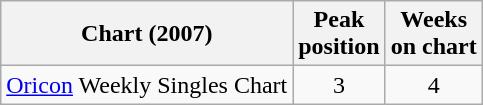<table class="wikitable sortable" border="1">
<tr>
<th>Chart (2007)</th>
<th>Peak<br>position</th>
<th>Weeks<br>on chart</th>
</tr>
<tr>
<td><a href='#'>Oricon</a> Weekly Singles Chart</td>
<td style="text-align:center;">3</td>
<td style="text-align:center;">4</td>
</tr>
</table>
